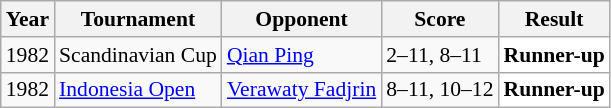<table class="sortable wikitable" style="font-size:90%;">
<tr>
<th>Year</th>
<th>Tournament</th>
<th>Opponent</th>
<th>Score</th>
<th>Result</th>
</tr>
<tr>
<td align="center">1982</td>
<td align="left">Scandinavian Cup</td>
<td align="left"> <a href='#'>Qian Ping</a></td>
<td align="left">2–11, 8–11</td>
<td style="text-align:left; background:white"> <strong>Runner-up</strong></td>
</tr>
<tr>
<td align="center">1982</td>
<td align="left"><a href='#'>Indonesia Open</a></td>
<td align="left"> <a href='#'>Verawaty Fadjrin</a></td>
<td align="left">8–11, 10–12</td>
<td style="text-align:left; background:white"> <strong>Runner-up</strong></td>
</tr>
</table>
